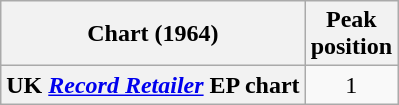<table class="wikitable plainrowheaders sortable">
<tr>
<th scope="col">Chart (1964)</th>
<th scope="col">Peak<br>position</th>
</tr>
<tr>
<th scope="row">UK <em><a href='#'>Record Retailer</a></em> EP chart</th>
<td align="center">1</td>
</tr>
</table>
